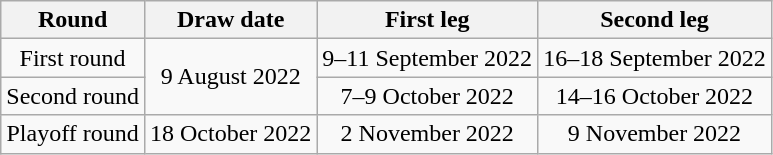<table class="wikitable" style="text-align:center">
<tr>
<th>Round</th>
<th>Draw date</th>
<th>First leg</th>
<th>Second leg</th>
</tr>
<tr>
<td>First round</td>
<td rowspan=2>9 August 2022</td>
<td>9–11 September 2022</td>
<td>16–18 September 2022</td>
</tr>
<tr>
<td>Second round</td>
<td>7–9 October 2022</td>
<td>14–16 October 2022</td>
</tr>
<tr>
<td>Playoff round</td>
<td>18 October 2022</td>
<td>2 November 2022</td>
<td>9 November 2022</td>
</tr>
</table>
